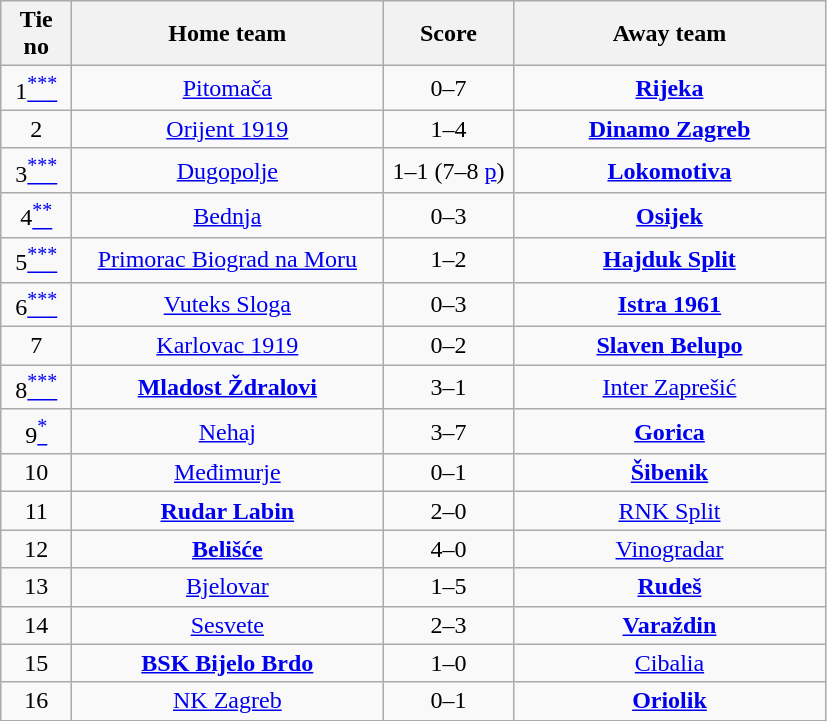<table class="wikitable" style="text-align: center">
<tr>
<th width=40>Tie no</th>
<th width=200>Home team</th>
<th width=80>Score</th>
<th width=200>Away team</th>
</tr>
<tr>
<td>1<a href='#'><sup>***</sup></a></td>
<td><a href='#'>Pitomača</a></td>
<td>0–7</td>
<td><strong><a href='#'>Rijeka</a></strong></td>
</tr>
<tr>
<td>2</td>
<td><a href='#'>Orijent 1919</a></td>
<td>1–4</td>
<td><strong><a href='#'>Dinamo Zagreb</a></strong></td>
</tr>
<tr>
<td>3<a href='#'><sup>***</sup></a></td>
<td><a href='#'>Dugopolje</a></td>
<td>1–1 (7–8 <a href='#'>p</a>)</td>
<td><strong><a href='#'>Lokomotiva</a></strong></td>
</tr>
<tr>
<td>4<a href='#'><sup>**</sup></a></td>
<td><a href='#'>Bednja</a></td>
<td>0–3</td>
<td><strong><a href='#'>Osijek</a></strong></td>
</tr>
<tr>
<td>5<a href='#'><sup>***</sup></a></td>
<td><a href='#'>Primorac Biograd na Moru</a></td>
<td>1–2</td>
<td><strong><a href='#'>Hajduk Split</a></strong></td>
</tr>
<tr>
<td>6<a href='#'><sup>***</sup></a></td>
<td><a href='#'>Vuteks Sloga</a></td>
<td>0–3</td>
<td><strong><a href='#'>Istra 1961</a></strong></td>
</tr>
<tr>
<td>7</td>
<td><a href='#'>Karlovac 1919</a></td>
<td>0–2</td>
<td><strong><a href='#'>Slaven Belupo</a></strong></td>
</tr>
<tr>
<td>8<a href='#'><sup>***</sup></a></td>
<td><strong><a href='#'>Mladost Ždralovi</a></strong></td>
<td>3–1</td>
<td><a href='#'>Inter Zaprešić</a></td>
</tr>
<tr>
<td>9<a href='#'><sup>*</sup></a></td>
<td><a href='#'>Nehaj</a></td>
<td>3–7</td>
<td><strong><a href='#'>Gorica</a></strong></td>
</tr>
<tr>
<td>10</td>
<td><a href='#'>Međimurje</a></td>
<td>0–1</td>
<td><strong><a href='#'>Šibenik</a></strong></td>
</tr>
<tr>
<td>11</td>
<td><strong><a href='#'>Rudar Labin</a></strong></td>
<td>2–0</td>
<td><a href='#'>RNK Split</a></td>
</tr>
<tr>
<td>12</td>
<td><strong><a href='#'>Belišće</a></strong></td>
<td>4–0</td>
<td><a href='#'>Vinogradar</a></td>
</tr>
<tr>
<td>13</td>
<td><a href='#'>Bjelovar</a></td>
<td>1–5</td>
<td><strong><a href='#'>Rudeš</a></strong></td>
</tr>
<tr>
<td>14</td>
<td><a href='#'>Sesvete</a></td>
<td>2–3 </td>
<td><strong><a href='#'>Varaždin</a></strong></td>
</tr>
<tr>
<td>15</td>
<td><strong><a href='#'>BSK Bijelo Brdo</a></strong></td>
<td>1–0</td>
<td><a href='#'>Cibalia</a></td>
</tr>
<tr>
<td>16</td>
<td><a href='#'>NK Zagreb</a></td>
<td>0–1</td>
<td><strong><a href='#'>Oriolik</a></strong></td>
</tr>
<tr>
</tr>
</table>
